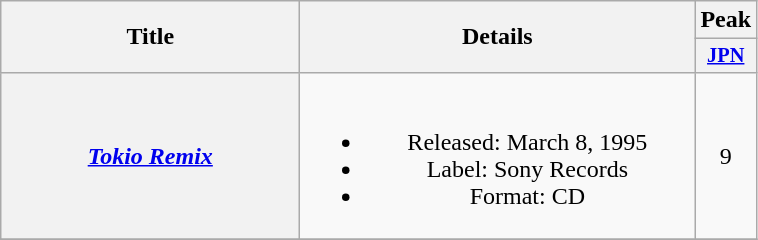<table class="wikitable plainrowheaders" style="text-align:center;">
<tr>
<th scope="col" rowspan="2" style="width:12em;">Title</th>
<th scope="col" rowspan="2" style="width:16em;">Details</th>
<th scope="col">Peak</th>
</tr>
<tr>
<th scope="col" style="width:2.5em;font-size:85%;"><a href='#'>JPN</a><br></th>
</tr>
<tr>
<th scope="row"><em><a href='#'>Tokio Remix</a></em></th>
<td><br><ul><li>Released: March 8, 1995</li><li>Label: Sony Records</li><li>Format: CD</li></ul></td>
<td>9</td>
</tr>
<tr>
</tr>
</table>
